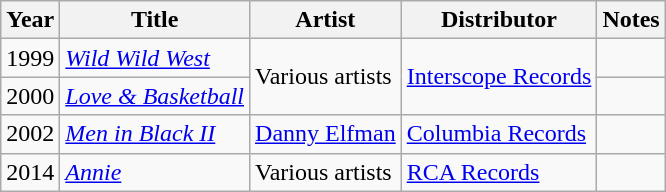<table class="wikitable sortable">
<tr>
<th>Year</th>
<th>Title</th>
<th>Artist</th>
<th>Distributor</th>
<th>Notes</th>
</tr>
<tr>
<td>1999</td>
<td><em><a href='#'>Wild Wild West</a></em></td>
<td rowspan="2">Various artists</td>
<td rowspan="2"><a href='#'>Interscope Records</a></td>
</tr>
<tr>
<td>2000</td>
<td><em><a href='#'>Love & Basketball</a></em></td>
<td></td>
</tr>
<tr>
<td>2002</td>
<td><em><a href='#'>Men in Black II</a></em></td>
<td><a href='#'>Danny Elfman</a></td>
<td><a href='#'>Columbia Records</a></td>
<td></td>
</tr>
<tr>
<td>2014</td>
<td><em><a href='#'>Annie</a></em></td>
<td>Various artists</td>
<td><a href='#'>RCA Records</a></td>
<td></td>
</tr>
</table>
